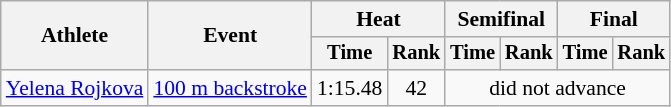<table class=wikitable style="font-size:90%">
<tr>
<th rowspan="2">Athlete</th>
<th rowspan="2">Event</th>
<th colspan="2">Heat</th>
<th colspan="2">Semifinal</th>
<th colspan="2">Final</th>
</tr>
<tr style="font-size:95%">
<th>Time</th>
<th>Rank</th>
<th>Time</th>
<th>Rank</th>
<th>Time</th>
<th>Rank</th>
</tr>
<tr align=center>
<td align=left><a href='#'>Yelena Rojkova</a></td>
<td align=left><a href='#'>100 m backstroke</a></td>
<td>1:15.48</td>
<td>42</td>
<td colspan=4>did not advance</td>
</tr>
</table>
